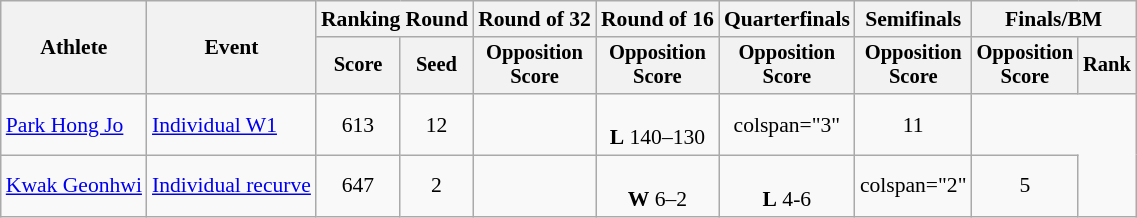<table class="wikitable" style="text-align: center; font-size:90%">
<tr>
<th rowspan="2">Athlete</th>
<th rowspan="2">Event</th>
<th colspan="2">Ranking Round</th>
<th>Round of 32</th>
<th>Round of 16</th>
<th>Quarterfinals</th>
<th>Semifinals</th>
<th colspan="2">Finals/BM</th>
</tr>
<tr style="font-size:95%">
<th>Score</th>
<th>Seed</th>
<th>Opposition<br>Score</th>
<th>Opposition<br>Score</th>
<th>Opposition<br>Score</th>
<th>Opposition<br>Score</th>
<th>Opposition<br>Score</th>
<th>Rank</th>
</tr>
<tr>
<td align=left><a href='#'>Park Hong Jo</a></td>
<td align=left><a href='#'>Individual W1</a></td>
<td>613</td>
<td>12</td>
<td></td>
<td> <br> <strong>L</strong> 140–130</td>
<td>colspan="3" </td>
<td>11</td>
</tr>
<tr>
<td align=left><a href='#'>Kwak Geonhwi</a></td>
<td align=left><a href='#'>Individual recurve</a></td>
<td>647</td>
<td>2</td>
<td></td>
<td> <br> <strong>W</strong> 6–2</td>
<td> <br> <strong>L</strong> 4-6</td>
<td>colspan="2" </td>
<td>5</td>
</tr>
</table>
